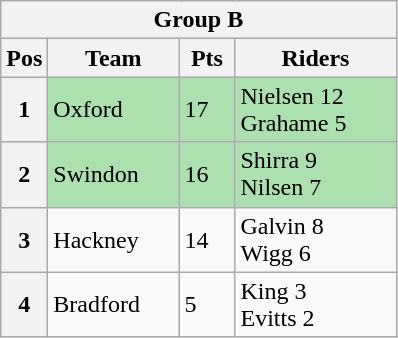<table class="wikitable">
<tr>
<th colspan="4">Group B</th>
</tr>
<tr>
<th width=20>Pos</th>
<th width=80>Team</th>
<th width=30>Pts</th>
<th width=100>Riders</th>
</tr>
<tr style="background:#ACE1AF;">
<th>1</th>
<td>Oxford</td>
<td>17</td>
<td>Nielsen 12<br>Grahame 5</td>
</tr>
<tr style="background:#ACE1AF;">
<th>2</th>
<td>Swindon</td>
<td>16</td>
<td>Shirra 9<br>Nilsen 7</td>
</tr>
<tr>
<th>3</th>
<td>Hackney</td>
<td>14</td>
<td>Galvin 8<br>Wigg 6</td>
</tr>
<tr>
<th>4</th>
<td>Bradford</td>
<td>5</td>
<td>King 3<br>Evitts 2</td>
</tr>
</table>
